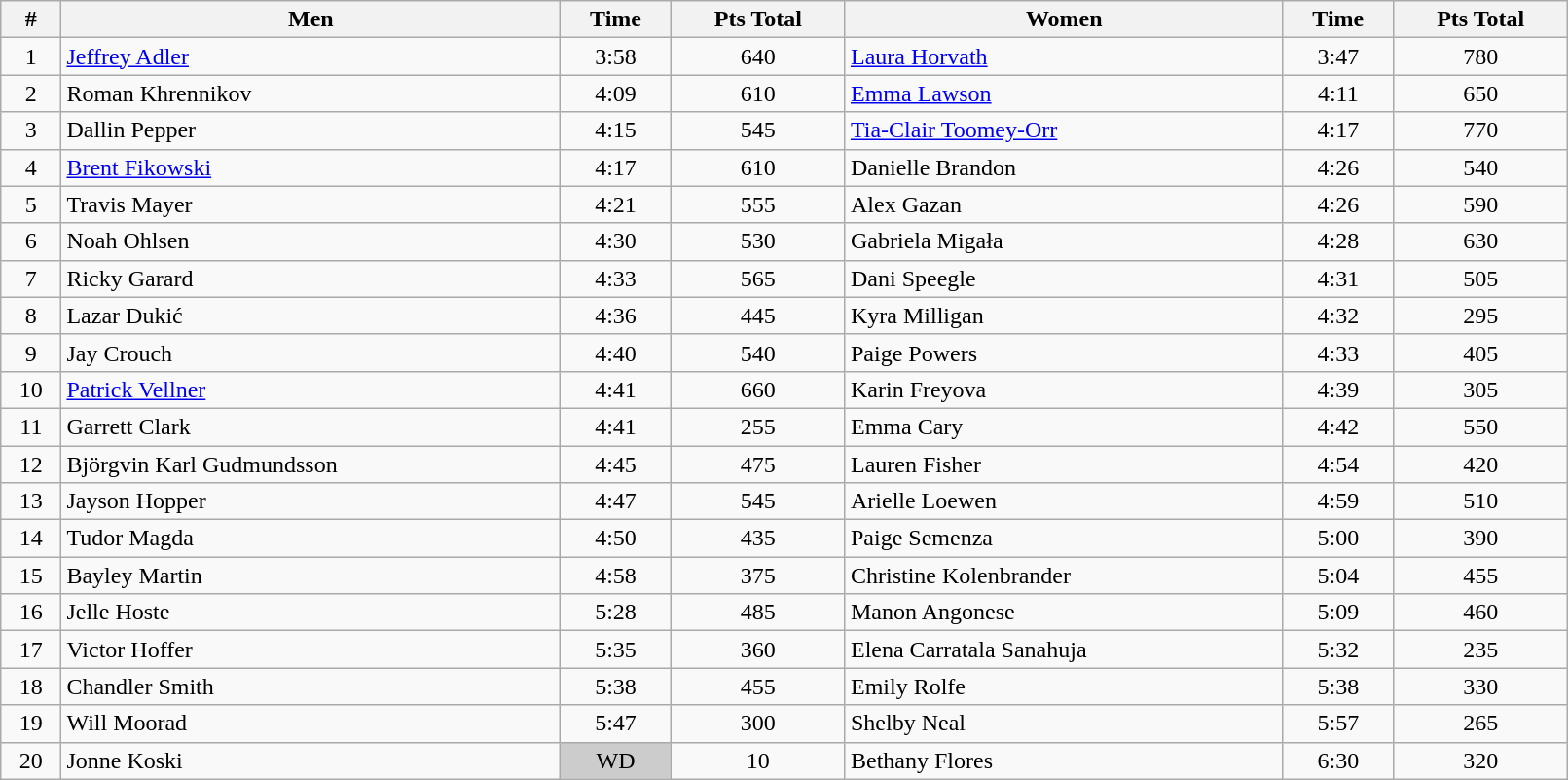<table class="wikitable sortable" style="display: inline-table;width: 85%; text-align:center">
<tr>
<th>#</th>
<th>Men</th>
<th>Time</th>
<th>Pts Total</th>
<th>Women</th>
<th>Time</th>
<th>Pts Total</th>
</tr>
<tr>
<td>1</td>
<td align=left> <a href='#'>Jeffrey Adler</a></td>
<td>3:58</td>
<td>640</td>
<td align=left> <a href='#'>Laura Horvath</a></td>
<td>3:47</td>
<td>780</td>
</tr>
<tr>
<td>2</td>
<td align=left> Roman Khrennikov</td>
<td>4:09</td>
<td>610</td>
<td align=left> <a href='#'>Emma Lawson</a></td>
<td>4:11</td>
<td>650</td>
</tr>
<tr>
<td>3</td>
<td align=left> Dallin Pepper</td>
<td>4:15</td>
<td>545</td>
<td align=left> <a href='#'>Tia-Clair Toomey-Orr</a></td>
<td>4:17</td>
<td>770</td>
</tr>
<tr>
<td>4</td>
<td align=left> <a href='#'>Brent Fikowski</a></td>
<td>4:17</td>
<td>610</td>
<td align=left> Danielle Brandon</td>
<td>4:26</td>
<td>540</td>
</tr>
<tr>
<td>5</td>
<td align=left> Travis Mayer</td>
<td>4:21</td>
<td>555</td>
<td align=left> Alex Gazan</td>
<td>4:26</td>
<td>590</td>
</tr>
<tr>
<td>6</td>
<td align=left> Noah Ohlsen</td>
<td>4:30</td>
<td>530</td>
<td align=left> Gabriela Migała</td>
<td>4:28</td>
<td>630</td>
</tr>
<tr>
<td>7</td>
<td align=left> Ricky Garard</td>
<td>4:33</td>
<td>565</td>
<td align=left> Dani Speegle</td>
<td>4:31</td>
<td>505</td>
</tr>
<tr>
<td>8</td>
<td align=left> Lazar Đukić</td>
<td>4:36</td>
<td>445</td>
<td align=left> Kyra Milligan</td>
<td>4:32</td>
<td>295</td>
</tr>
<tr>
<td>9</td>
<td align=left> Jay Crouch</td>
<td>4:40</td>
<td>540</td>
<td align=left> Paige Powers</td>
<td>4:33</td>
<td>405</td>
</tr>
<tr>
<td>10</td>
<td align=left> <a href='#'>Patrick Vellner</a></td>
<td>4:41</td>
<td>660</td>
<td align=left> Karin Freyova</td>
<td>4:39</td>
<td>305</td>
</tr>
<tr>
<td>11</td>
<td align=left> Garrett Clark</td>
<td>4:41</td>
<td>255</td>
<td align=left> Emma Cary</td>
<td>4:42</td>
<td>550</td>
</tr>
<tr>
<td>12</td>
<td align=left> Björgvin Karl Gudmundsson</td>
<td>4:45</td>
<td>475</td>
<td align=left> Lauren Fisher</td>
<td>4:54</td>
<td>420</td>
</tr>
<tr>
<td>13</td>
<td align=left> Jayson Hopper</td>
<td>4:47</td>
<td>545</td>
<td align=left> Arielle Loewen</td>
<td>4:59</td>
<td>510</td>
</tr>
<tr>
<td>14</td>
<td align=left> Tudor Magda</td>
<td>4:50</td>
<td>435</td>
<td align=left> Paige Semenza</td>
<td>5:00</td>
<td>390</td>
</tr>
<tr>
<td>15</td>
<td align=left> Bayley Martin</td>
<td>4:58</td>
<td>375</td>
<td align=left> Christine Kolenbrander</td>
<td>5:04</td>
<td>455</td>
</tr>
<tr>
<td>16</td>
<td align=left> Jelle Hoste</td>
<td>5:28</td>
<td>485</td>
<td align=left> Manon Angonese</td>
<td>5:09</td>
<td>460</td>
</tr>
<tr>
<td>17</td>
<td align=left> Victor Hoffer</td>
<td>5:35</td>
<td>360</td>
<td align=left> Elena Carratala Sanahuja</td>
<td>5:32</td>
<td>235</td>
</tr>
<tr>
<td>18</td>
<td align=left> Chandler Smith</td>
<td>5:38</td>
<td>455</td>
<td align=left> Emily Rolfe</td>
<td>5:38</td>
<td>330</td>
</tr>
<tr>
<td>19</td>
<td align=left> Will Moorad</td>
<td>5:47</td>
<td>300</td>
<td align=left> Shelby Neal</td>
<td>5:57</td>
<td>265</td>
</tr>
<tr>
<td>20</td>
<td align=left "> Jonne Koski</td>
<td style="background:#ccc;">WD</td>
<td>10</td>
<td align=left> Bethany Flores</td>
<td>6:30</td>
<td>320</td>
</tr>
</table>
